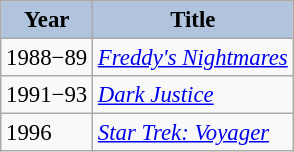<table class="wikitable" style="font-size:95%;">
<tr>
<th style="background:#B0C4DE;">Year</th>
<th style="background:#B0C4DE;">Title</th>
</tr>
<tr>
<td>1988−89</td>
<td><em><a href='#'>Freddy's Nightmares</a></em></td>
</tr>
<tr>
<td>1991−93</td>
<td><em><a href='#'>Dark Justice</a></em></td>
</tr>
<tr>
<td>1996</td>
<td><em><a href='#'>Star Trek: Voyager</a></em></td>
</tr>
</table>
